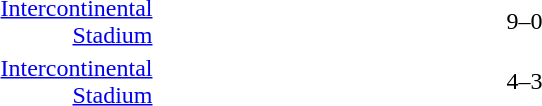<table>
<tr>
<th width=150></th>
<th width=200></th>
<th width=80></th>
<th width=200></th>
</tr>
<tr>
<td align=right><a href='#'>Intercontinental Stadium</a></td>
<td align=right><strong></strong></td>
<td align=center>9–0</td>
<td></td>
</tr>
<tr>
<td align=right><a href='#'>Intercontinental Stadium</a></td>
<td align=right><strong></strong></td>
<td align=center>4–3</td>
<td></td>
</tr>
</table>
